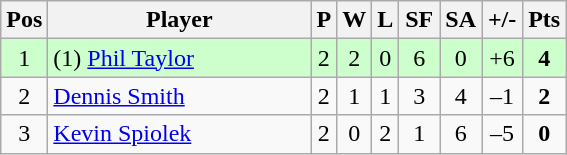<table class="wikitable" style="text-align:center; margin: 1em auto 1em auto, align:left">
<tr>
<th width=20>Pos</th>
<th width=168>Player</th>
<th width=3>P</th>
<th width=3>W</th>
<th width=3>L</th>
<th width=20>SF</th>
<th width=20>SA</th>
<th width=20>+/-</th>
<th width=20>Pts</th>
</tr>
<tr align=center style="background: #ccffcc;">
<td>1</td>
<td align="left"> (1) <a href='#'>Phil Taylor</a></td>
<td>2</td>
<td>2</td>
<td>0</td>
<td>6</td>
<td>0</td>
<td>+6</td>
<td><strong>4</strong></td>
</tr>
<tr align=center>
<td>2</td>
<td align="left"> <a href='#'>Dennis Smith</a></td>
<td>2</td>
<td>1</td>
<td>1</td>
<td>3</td>
<td>4</td>
<td>–1</td>
<td><strong>2</strong></td>
</tr>
<tr align=center>
<td>3</td>
<td align="left"> <a href='#'>Kevin Spiolek</a></td>
<td>2</td>
<td>0</td>
<td>2</td>
<td>1</td>
<td>6</td>
<td>–5</td>
<td><strong>0</strong></td>
</tr>
</table>
